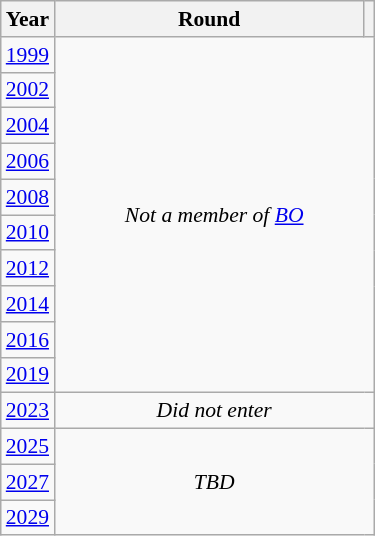<table class="wikitable" style="text-align: center; font-size:90%">
<tr>
<th>Year</th>
<th style="width:200px">Round</th>
<th></th>
</tr>
<tr>
<td><a href='#'>1999</a></td>
<td colspan="2" rowspan="10"><em>Not a member of <a href='#'>BO</a></em></td>
</tr>
<tr>
<td><a href='#'>2002</a></td>
</tr>
<tr>
<td><a href='#'>2004</a></td>
</tr>
<tr>
<td><a href='#'>2006</a></td>
</tr>
<tr>
<td><a href='#'>2008</a></td>
</tr>
<tr>
<td><a href='#'>2010</a></td>
</tr>
<tr>
<td><a href='#'>2012</a></td>
</tr>
<tr>
<td><a href='#'>2014</a></td>
</tr>
<tr>
<td><a href='#'>2016</a></td>
</tr>
<tr>
<td><a href='#'>2019</a></td>
</tr>
<tr>
<td><a href='#'>2023</a></td>
<td colspan="2"><em>Did not enter</em></td>
</tr>
<tr>
<td><a href='#'>2025</a></td>
<td colspan="2" rowspan="3"><em>TBD</em></td>
</tr>
<tr>
<td><a href='#'>2027</a></td>
</tr>
<tr>
<td><a href='#'>2029</a></td>
</tr>
</table>
